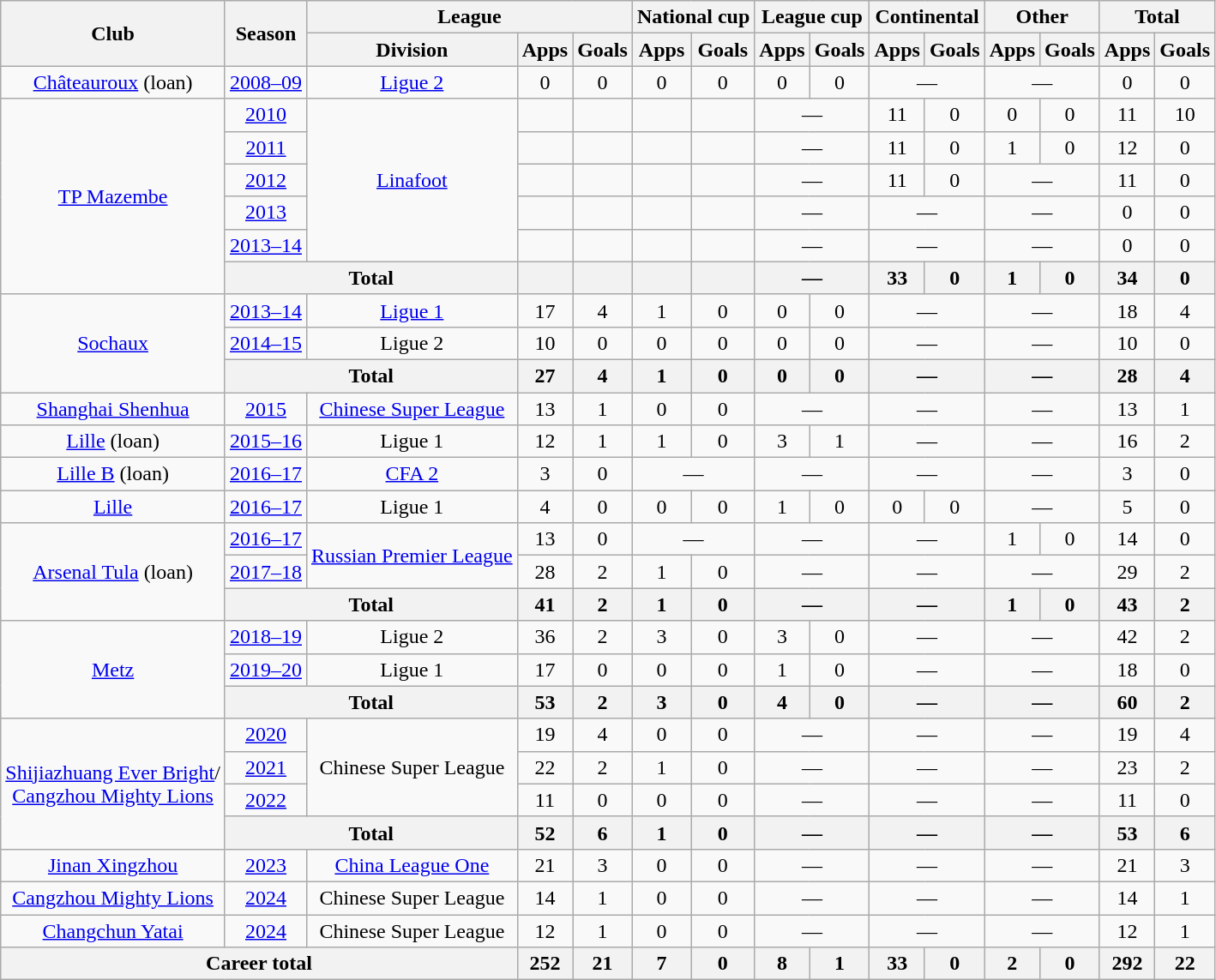<table class="wikitable" style="text-align:center">
<tr>
<th rowspan="2">Club</th>
<th rowspan="2">Season</th>
<th colspan="3">League</th>
<th colspan="2">National cup</th>
<th colspan="2">League cup</th>
<th colspan="2">Continental</th>
<th colspan="2">Other</th>
<th colspan="2">Total</th>
</tr>
<tr>
<th>Division</th>
<th>Apps</th>
<th>Goals</th>
<th>Apps</th>
<th>Goals</th>
<th>Apps</th>
<th>Goals</th>
<th>Apps</th>
<th>Goals</th>
<th>Apps</th>
<th>Goals</th>
<th>Apps</th>
<th>Goals</th>
</tr>
<tr>
<td><a href='#'>Châteauroux</a> (loan)</td>
<td><a href='#'>2008–09</a></td>
<td><a href='#'>Ligue 2</a></td>
<td>0</td>
<td>0</td>
<td>0</td>
<td>0</td>
<td>0</td>
<td>0</td>
<td colspan="2">—</td>
<td colspan="2">—</td>
<td>0</td>
<td>0</td>
</tr>
<tr>
<td rowspan="6"><a href='#'>TP Mazembe</a></td>
<td><a href='#'>2010</a></td>
<td rowspan="5"><a href='#'>Linafoot</a></td>
<td></td>
<td></td>
<td></td>
<td></td>
<td colspan="2">—</td>
<td>11</td>
<td>0</td>
<td>0</td>
<td>0</td>
<td>11</td>
<td>10</td>
</tr>
<tr>
<td><a href='#'>2011</a></td>
<td></td>
<td></td>
<td></td>
<td></td>
<td colspan="2">—</td>
<td>11</td>
<td>0</td>
<td>1</td>
<td>0</td>
<td>12</td>
<td>0</td>
</tr>
<tr>
<td><a href='#'>2012</a></td>
<td></td>
<td></td>
<td></td>
<td></td>
<td colspan="2">—</td>
<td>11</td>
<td>0</td>
<td colspan="2">—</td>
<td>11</td>
<td>0</td>
</tr>
<tr>
<td><a href='#'>2013</a></td>
<td></td>
<td></td>
<td></td>
<td></td>
<td colspan="2">—</td>
<td colspan="2">—</td>
<td colspan="2">—</td>
<td>0</td>
<td>0</td>
</tr>
<tr>
<td><a href='#'>2013–14</a></td>
<td></td>
<td></td>
<td></td>
<td></td>
<td colspan="2">—</td>
<td colspan="2">—</td>
<td colspan="2">—</td>
<td>0</td>
<td>0</td>
</tr>
<tr>
<th colspan="2">Total</th>
<th></th>
<th></th>
<th></th>
<th></th>
<th colspan="2">—</th>
<th>33</th>
<th>0</th>
<th>1</th>
<th>0</th>
<th>34</th>
<th>0</th>
</tr>
<tr>
<td rowspan="3"><a href='#'>Sochaux</a></td>
<td><a href='#'>2013–14</a></td>
<td><a href='#'>Ligue 1</a></td>
<td>17</td>
<td>4</td>
<td>1</td>
<td>0</td>
<td>0</td>
<td>0</td>
<td colspan="2">—</td>
<td colspan="2">—</td>
<td>18</td>
<td>4</td>
</tr>
<tr>
<td><a href='#'>2014–15</a></td>
<td>Ligue 2</td>
<td>10</td>
<td>0</td>
<td>0</td>
<td>0</td>
<td>0</td>
<td>0</td>
<td colspan="2">—</td>
<td colspan="2">—</td>
<td>10</td>
<td>0</td>
</tr>
<tr>
<th colspan="2">Total</th>
<th>27</th>
<th>4</th>
<th>1</th>
<th>0</th>
<th>0</th>
<th>0</th>
<th colspan="2">—</th>
<th colspan="2">—</th>
<th>28</th>
<th>4</th>
</tr>
<tr>
<td><a href='#'>Shanghai Shenhua</a></td>
<td><a href='#'>2015</a></td>
<td><a href='#'>Chinese Super League</a></td>
<td>13</td>
<td>1</td>
<td>0</td>
<td>0</td>
<td colspan="2">—</td>
<td colspan="2">—</td>
<td colspan="2">—</td>
<td>13</td>
<td>1</td>
</tr>
<tr>
<td><a href='#'>Lille</a> (loan)</td>
<td><a href='#'>2015–16</a></td>
<td>Ligue 1</td>
<td>12</td>
<td>1</td>
<td>1</td>
<td>0</td>
<td>3</td>
<td>1</td>
<td colspan="2">—</td>
<td colspan="2">—</td>
<td>16</td>
<td>2</td>
</tr>
<tr>
<td><a href='#'>Lille B</a> (loan)</td>
<td><a href='#'>2016–17</a></td>
<td><a href='#'>CFA 2</a></td>
<td>3</td>
<td>0</td>
<td colspan="2">—</td>
<td colspan="2">—</td>
<td colspan="2">—</td>
<td colspan="2">—</td>
<td>3</td>
<td>0</td>
</tr>
<tr>
<td><a href='#'>Lille</a></td>
<td><a href='#'>2016–17</a></td>
<td>Ligue 1</td>
<td>4</td>
<td>0</td>
<td>0</td>
<td>0</td>
<td>1</td>
<td>0</td>
<td>0</td>
<td>0</td>
<td colspan="2">—</td>
<td>5</td>
<td>0</td>
</tr>
<tr>
<td rowspan="3"><a href='#'>Arsenal Tula</a> (loan)</td>
<td><a href='#'>2016–17</a></td>
<td rowspan="2"><a href='#'>Russian Premier League</a></td>
<td>13</td>
<td>0</td>
<td colspan="2">—</td>
<td colspan="2">—</td>
<td colspan="2">—</td>
<td>1</td>
<td>0</td>
<td>14</td>
<td>0</td>
</tr>
<tr>
<td><a href='#'>2017–18</a></td>
<td>28</td>
<td>2</td>
<td>1</td>
<td>0</td>
<td colspan="2">—</td>
<td colspan="2">—</td>
<td colspan="2">—</td>
<td>29</td>
<td>2</td>
</tr>
<tr>
<th colspan="2">Total</th>
<th>41</th>
<th>2</th>
<th>1</th>
<th>0</th>
<th colspan="2">—</th>
<th colspan="2">—</th>
<th>1</th>
<th>0</th>
<th>43</th>
<th>2</th>
</tr>
<tr>
<td rowspan="3"><a href='#'>Metz</a></td>
<td><a href='#'>2018–19</a></td>
<td>Ligue 2</td>
<td>36</td>
<td>2</td>
<td>3</td>
<td>0</td>
<td>3</td>
<td>0</td>
<td colspan="2">—</td>
<td colspan="2">—</td>
<td>42</td>
<td>2</td>
</tr>
<tr>
<td><a href='#'>2019–20</a></td>
<td>Ligue 1</td>
<td>17</td>
<td>0</td>
<td>0</td>
<td>0</td>
<td>1</td>
<td>0</td>
<td colspan="2">—</td>
<td colspan="2">—</td>
<td>18</td>
<td>0</td>
</tr>
<tr>
<th colspan="2">Total</th>
<th>53</th>
<th>2</th>
<th>3</th>
<th>0</th>
<th>4</th>
<th>0</th>
<th colspan="2">—</th>
<th colspan="2">—</th>
<th>60</th>
<th>2</th>
</tr>
<tr>
<td rowspan="4"><a href='#'>Shijiazhuang Ever Bright</a>/<br><a href='#'>Cangzhou Mighty Lions</a></td>
<td><a href='#'>2020</a></td>
<td rowspan="3">Chinese Super League</td>
<td>19</td>
<td>4</td>
<td>0</td>
<td>0</td>
<td colspan="2">—</td>
<td colspan="2">—</td>
<td colspan="2">—</td>
<td>19</td>
<td>4</td>
</tr>
<tr>
<td><a href='#'>2021</a></td>
<td>22</td>
<td>2</td>
<td>1</td>
<td>0</td>
<td colspan="2">—</td>
<td colspan="2">—</td>
<td colspan="2">—</td>
<td>23</td>
<td>2</td>
</tr>
<tr>
<td><a href='#'>2022</a></td>
<td>11</td>
<td>0</td>
<td>0</td>
<td>0</td>
<td colspan="2">—</td>
<td colspan="2">—</td>
<td colspan="2">—</td>
<td>11</td>
<td>0</td>
</tr>
<tr>
<th colspan="2">Total</th>
<th>52</th>
<th>6</th>
<th>1</th>
<th>0</th>
<th colspan="2">—</th>
<th colspan="2">—</th>
<th colspan="2">—</th>
<th>53</th>
<th>6</th>
</tr>
<tr>
<td><a href='#'>Jinan Xingzhou</a></td>
<td><a href='#'>2023</a></td>
<td><a href='#'>China League One</a></td>
<td>21</td>
<td>3</td>
<td>0</td>
<td>0</td>
<td colspan="2">—</td>
<td colspan="2">—</td>
<td colspan="2">—</td>
<td>21</td>
<td>3</td>
</tr>
<tr>
<td><a href='#'>Cangzhou Mighty Lions</a></td>
<td><a href='#'>2024</a></td>
<td>Chinese Super League</td>
<td>14</td>
<td>1</td>
<td>0</td>
<td>0</td>
<td colspan="2">—</td>
<td colspan="2">—</td>
<td colspan="2">—</td>
<td>14</td>
<td>1</td>
</tr>
<tr>
<td><a href='#'>Changchun Yatai</a></td>
<td><a href='#'>2024</a></td>
<td>Chinese Super League</td>
<td>12</td>
<td>1</td>
<td>0</td>
<td>0</td>
<td colspan="2">—</td>
<td colspan="2">—</td>
<td colspan="2">—</td>
<td>12</td>
<td>1</td>
</tr>
<tr>
<th colspan="3">Career total</th>
<th>252</th>
<th>21</th>
<th>7</th>
<th>0</th>
<th>8</th>
<th>1</th>
<th>33</th>
<th>0</th>
<th>2</th>
<th>0</th>
<th>292</th>
<th>22</th>
</tr>
</table>
